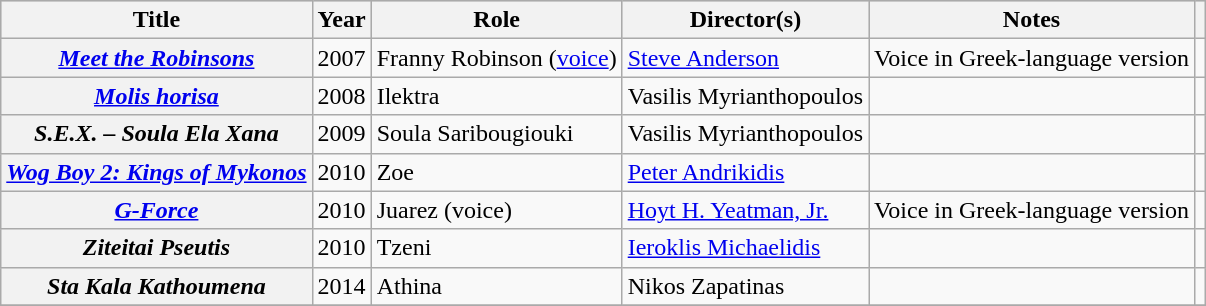<table class="wikitable sortable plainrowheaders">
<tr style="background:#ccc; text-align:center;">
<th scope="col">Title</th>
<th scope="col">Year</th>
<th scope="col">Role</th>
<th scope="col">Director(s)</th>
<th scope="col" class="unsortable">Notes</th>
<th scope="col" class="unsortable"></th>
</tr>
<tr>
<th scope="row"><em><a href='#'>Meet the Robinsons</a></em></th>
<td style="text-align:center;">2007</td>
<td>Franny Robinson (<a href='#'>voice</a>)</td>
<td><a href='#'>Steve Anderson</a></td>
<td>Voice in Greek-language version</td>
<td></td>
</tr>
<tr>
<th scope="row"><em><a href='#'>Molis horisa</a></em></th>
<td style="text-align:center;">2008</td>
<td>Ilektra</td>
<td>Vasilis Myrianthopoulos</td>
<td></td>
<td></td>
</tr>
<tr>
<th scope="row"><em>S.E.X. – Soula Ela Xana</em></th>
<td style="text-align:center;">2009</td>
<td>Soula Saribougiouki</td>
<td>Vasilis Myrianthopoulos</td>
<td></td>
<td></td>
</tr>
<tr>
<th scope="row"><em><a href='#'>Wog Boy 2: Kings of Mykonos</a></em></th>
<td style="text-align:center;">2010</td>
<td>Zoe</td>
<td><a href='#'>Peter Andrikidis</a></td>
<td></td>
<td></td>
</tr>
<tr>
<th scope="row"><em><a href='#'>G-Force</a></em></th>
<td style="text-align:center;">2010</td>
<td>Juarez (voice)</td>
<td><a href='#'>Hoyt H. Yeatman, Jr.</a></td>
<td>Voice in Greek-language version</td>
<td></td>
</tr>
<tr>
<th scope="row"><em>Ziteitai Pseutis</em></th>
<td style="text-align:center;">2010</td>
<td>Tzeni</td>
<td><a href='#'>Ieroklis Michaelidis</a></td>
<td></td>
<td></td>
</tr>
<tr>
<th scope="row"><em>Sta Kala Kathoumena</em></th>
<td style="text-align:center;">2014</td>
<td>Athina</td>
<td>Nikos Zapatinas</td>
<td></td>
<td></td>
</tr>
<tr>
</tr>
</table>
